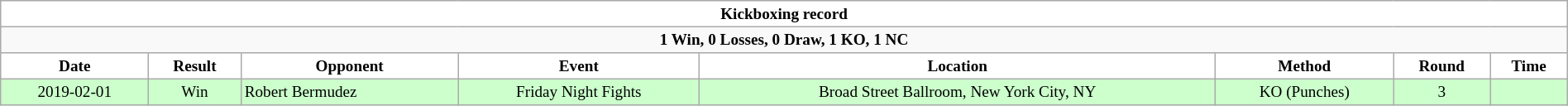<table class="wikitable collapsible" style="font-size:80%; width:100%; text-align:center;">
<tr>
<th colspan=9 style="background:#fff">Kickboxing record</th>
</tr>
<tr>
<td colspan=9><strong>1 Win, 0 Losses, 0 Draw, 1 KO, 1 NC</strong></td>
</tr>
<tr style="text-align:center; background:#fff;">
<td><strong>Date</strong></td>
<td><strong>Result</strong></td>
<td><strong>Opponent</strong></td>
<td><strong>Event</strong></td>
<td><strong>Location</strong></td>
<td><strong>Method</strong></td>
<td><strong>Round</strong></td>
<td><strong>Time</strong></td>
</tr>
<tr style="background:#cfc;">
<td>2019-02-01</td>
<td>Win</td>
<td align=left> Robert Bermudez</td>
<td>Friday Night Fights</td>
<td>Broad Street Ballroom, New York City, NY</td>
<td>KO (Punches)</td>
<td>3</td>
<td></td>
</tr>
</table>
